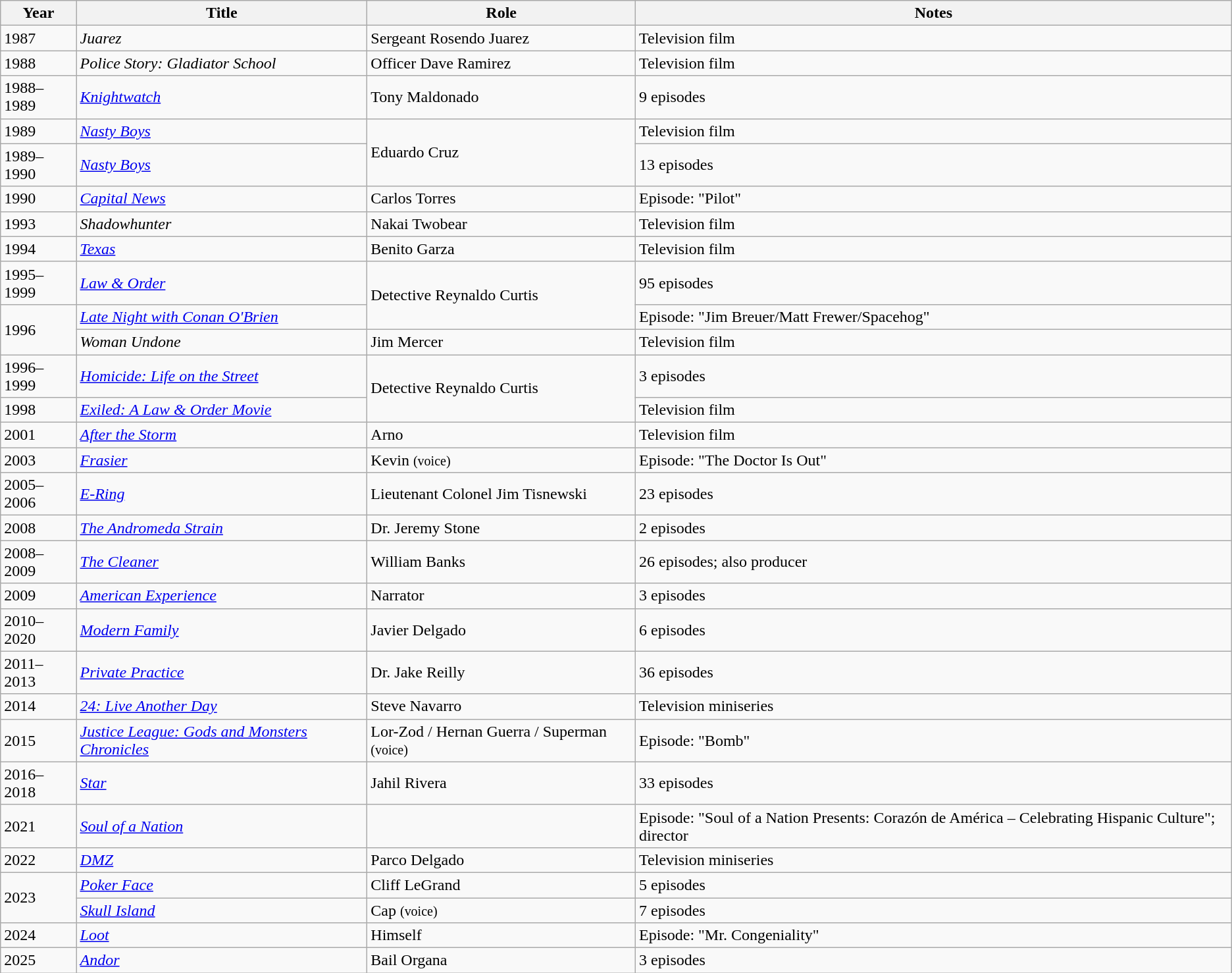<table class="wikitable">
<tr>
<th>Year</th>
<th>Title</th>
<th>Role</th>
<th>Notes</th>
</tr>
<tr>
<td>1987</td>
<td><em>Juarez</em></td>
<td>Sergeant Rosendo Juarez</td>
<td>Television film</td>
</tr>
<tr>
<td>1988</td>
<td><em>Police Story: Gladiator School</em></td>
<td>Officer Dave Ramirez</td>
<td>Television film</td>
</tr>
<tr>
<td>1988–1989</td>
<td><em><a href='#'>Knightwatch</a></em></td>
<td>Tony Maldonado</td>
<td>9 episodes</td>
</tr>
<tr>
<td>1989</td>
<td><em><a href='#'>Nasty Boys</a></em></td>
<td rowspan="2">Eduardo Cruz</td>
<td>Television film</td>
</tr>
<tr>
<td>1989–1990</td>
<td><em><a href='#'>Nasty Boys</a></em></td>
<td>13 episodes</td>
</tr>
<tr>
<td>1990</td>
<td><em><a href='#'>Capital News</a></em></td>
<td>Carlos Torres</td>
<td>Episode: "Pilot"</td>
</tr>
<tr>
<td>1993</td>
<td><em>Shadowhunter</em></td>
<td>Nakai Twobear</td>
<td>Television film</td>
</tr>
<tr>
<td>1994</td>
<td><em><a href='#'>Texas</a></em></td>
<td>Benito Garza</td>
<td>Television film</td>
</tr>
<tr>
<td>1995–1999</td>
<td><em><a href='#'>Law & Order</a></em></td>
<td rowspan="2">Detective Reynaldo Curtis</td>
<td>95 episodes</td>
</tr>
<tr>
<td rowspan="2">1996</td>
<td><em><a href='#'>Late Night with Conan O'Brien</a></em></td>
<td>Episode: "Jim Breuer/Matt Frewer/Spacehog"</td>
</tr>
<tr>
<td><em>Woman Undone</em></td>
<td>Jim Mercer</td>
<td>Television film</td>
</tr>
<tr>
<td>1996–1999</td>
<td><em><a href='#'>Homicide: Life on the Street</a></em></td>
<td rowspan="2">Detective Reynaldo Curtis</td>
<td>3 episodes</td>
</tr>
<tr>
<td>1998</td>
<td><em><a href='#'>Exiled: A Law & Order Movie</a></em></td>
<td>Television film</td>
</tr>
<tr>
<td>2001</td>
<td><em><a href='#'>After the Storm</a></em></td>
<td>Arno</td>
<td>Television film</td>
</tr>
<tr>
<td>2003</td>
<td><em><a href='#'>Frasier</a></em></td>
<td>Kevin <small>(voice)</small></td>
<td>Episode: "The Doctor Is Out"</td>
</tr>
<tr>
<td>2005–2006</td>
<td><em><a href='#'>E-Ring</a></em></td>
<td>Lieutenant Colonel Jim Tisnewski</td>
<td>23 episodes</td>
</tr>
<tr>
<td>2008</td>
<td><em><a href='#'>The Andromeda Strain</a></em></td>
<td>Dr. Jeremy Stone</td>
<td>2 episodes</td>
</tr>
<tr>
<td>2008–2009</td>
<td><em><a href='#'>The Cleaner</a></em></td>
<td>William Banks</td>
<td>26 episodes; also producer</td>
</tr>
<tr>
<td>2009</td>
<td><em><a href='#'>American Experience</a></em></td>
<td>Narrator</td>
<td>3 episodes</td>
</tr>
<tr>
<td>2010–2020</td>
<td><em><a href='#'>Modern Family</a></em></td>
<td>Javier Delgado</td>
<td>6 episodes</td>
</tr>
<tr>
<td>2011–2013</td>
<td><em><a href='#'>Private Practice</a></em></td>
<td>Dr. Jake Reilly</td>
<td>36 episodes</td>
</tr>
<tr>
<td>2014</td>
<td><em><a href='#'>24: Live Another Day</a></em></td>
<td>Steve Navarro</td>
<td>Television miniseries</td>
</tr>
<tr>
<td>2015</td>
<td><em><a href='#'>Justice League: Gods and Monsters Chronicles</a></em></td>
<td>Lor-Zod / Hernan Guerra / Superman <small>(voice)</small></td>
<td>Episode: "Bomb"</td>
</tr>
<tr>
<td>2016–2018</td>
<td><em><a href='#'>Star</a></em></td>
<td>Jahil Rivera</td>
<td>33 episodes</td>
</tr>
<tr>
<td>2021</td>
<td><em><a href='#'>Soul of a Nation</a></em></td>
<td></td>
<td>Episode: "Soul of a Nation Presents: Corazón de América – Celebrating Hispanic Culture"; director</td>
</tr>
<tr>
<td>2022</td>
<td><em><a href='#'>DMZ</a></em></td>
<td>Parco Delgado</td>
<td>Television miniseries</td>
</tr>
<tr>
<td rowspan="2">2023</td>
<td><em><a href='#'>Poker Face</a></em></td>
<td>Cliff LeGrand</td>
<td>5 episodes</td>
</tr>
<tr>
<td><em><a href='#'>Skull Island</a></em></td>
<td>Cap <small>(voice)</small></td>
<td>7 episodes</td>
</tr>
<tr>
<td>2024</td>
<td><em><a href='#'>Loot</a></em></td>
<td>Himself</td>
<td>Episode: "Mr. Congeniality"</td>
</tr>
<tr>
<td>2025</td>
<td><em><a href='#'>Andor</a></em></td>
<td>Bail Organa</td>
<td>3 episodes</td>
</tr>
</table>
